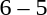<table style="text-align:center">
<tr>
<th width=200></th>
<th width=100></th>
<th width=200></th>
</tr>
<tr>
<td align=right><strong></strong></td>
<td>6 – 5</td>
<td align=left></td>
</tr>
</table>
